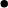<table style="width:100%;">
<tr>
<td style="vertical-align:top; width:25%;"><br><ul><li></li></ul></td>
<td style="vertical-align:top; width:25%;"><br></td>
<td style="vertical-align:top; width:25%;"></td>
<td style="vertical-align:top; width:25%;"></td>
</tr>
</table>
